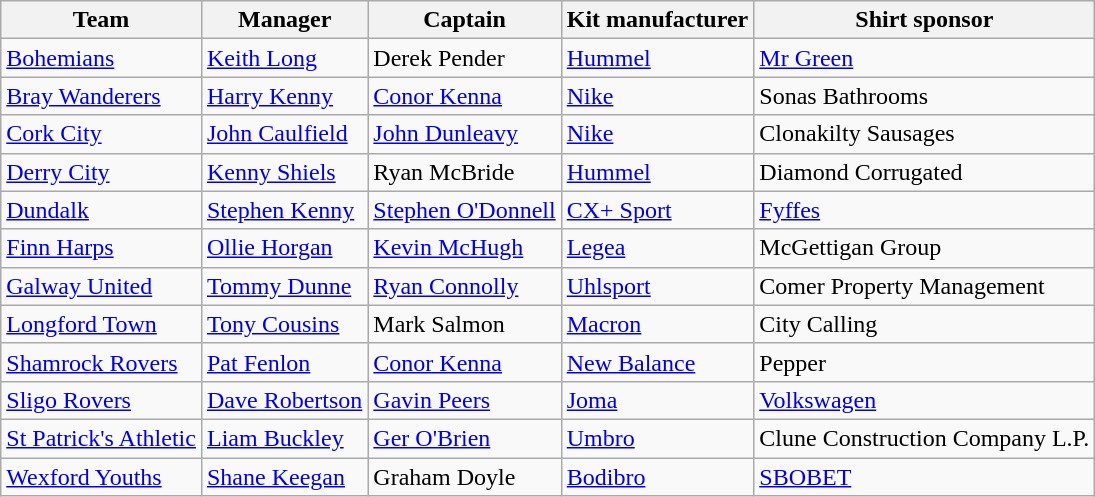<table class="wikitable sortable" style="text-align: left;">
<tr>
<th>Team</th>
<th>Manager</th>
<th>Captain</th>
<th>Kit manufacturer</th>
<th>Shirt sponsor</th>
</tr>
<tr>
<td><a href='#'>Bohemians</a></td>
<td> <a href='#'>Keith Long</a></td>
<td> Derek Pender</td>
<td><a href='#'>Hummel</a></td>
<td><a href='#'>Mr Green</a></td>
</tr>
<tr>
<td><a href='#'>Bray Wanderers</a></td>
<td> <a href='#'>Harry Kenny</a></td>
<td> <a href='#'>Conor Kenna</a></td>
<td><a href='#'>Nike</a></td>
<td>Sonas Bathrooms</td>
</tr>
<tr>
<td><a href='#'>Cork City</a></td>
<td> <a href='#'>John Caulfield</a></td>
<td> <a href='#'>John Dunleavy</a></td>
<td><a href='#'>Nike</a></td>
<td>Clonakilty Sausages</td>
</tr>
<tr>
<td><a href='#'>Derry City</a></td>
<td> <a href='#'>Kenny Shiels</a></td>
<td> Ryan McBride</td>
<td><a href='#'>Hummel</a></td>
<td>Diamond Corrugated</td>
</tr>
<tr>
<td><a href='#'>Dundalk</a></td>
<td> <a href='#'>Stephen Kenny</a></td>
<td> <a href='#'>Stephen O'Donnell</a></td>
<td><a href='#'>CX+ Sport</a></td>
<td><a href='#'>Fyffes</a></td>
</tr>
<tr>
<td><a href='#'>Finn Harps</a></td>
<td> <a href='#'>Ollie Horgan</a></td>
<td> <a href='#'>Kevin McHugh</a></td>
<td><a href='#'>Legea</a></td>
<td>McGettigan Group</td>
</tr>
<tr>
<td><a href='#'>Galway United</a></td>
<td> <a href='#'>Tommy Dunne</a></td>
<td> <a href='#'>Ryan Connolly</a></td>
<td><a href='#'>Uhlsport</a></td>
<td>Comer Property Management</td>
</tr>
<tr>
<td><a href='#'>Longford Town</a></td>
<td> <a href='#'>Tony Cousins</a></td>
<td> Mark Salmon</td>
<td><a href='#'>Macron</a></td>
<td>City Calling</td>
</tr>
<tr>
<td><a href='#'>Shamrock Rovers</a></td>
<td> <a href='#'>Pat Fenlon</a></td>
<td> <a href='#'>Conor Kenna</a></td>
<td><a href='#'>New Balance</a></td>
<td>Pepper</td>
</tr>
<tr>
<td><a href='#'>Sligo Rovers</a></td>
<td> <a href='#'>Dave Robertson</a></td>
<td> <a href='#'>Gavin Peers</a></td>
<td><a href='#'>Joma</a></td>
<td><a href='#'>Volkswagen</a></td>
</tr>
<tr>
<td><a href='#'>St Patrick's Athletic</a></td>
<td> <a href='#'>Liam Buckley</a></td>
<td> <a href='#'>Ger O'Brien</a></td>
<td><a href='#'>Umbro</a></td>
<td>Clune Construction Company L.P.</td>
</tr>
<tr>
<td><a href='#'>Wexford Youths</a></td>
<td> <a href='#'>Shane Keegan</a></td>
<td> Graham Doyle</td>
<td><a href='#'>Bodibro</a></td>
<td><a href='#'>SBOBET</a></td>
</tr>
</table>
